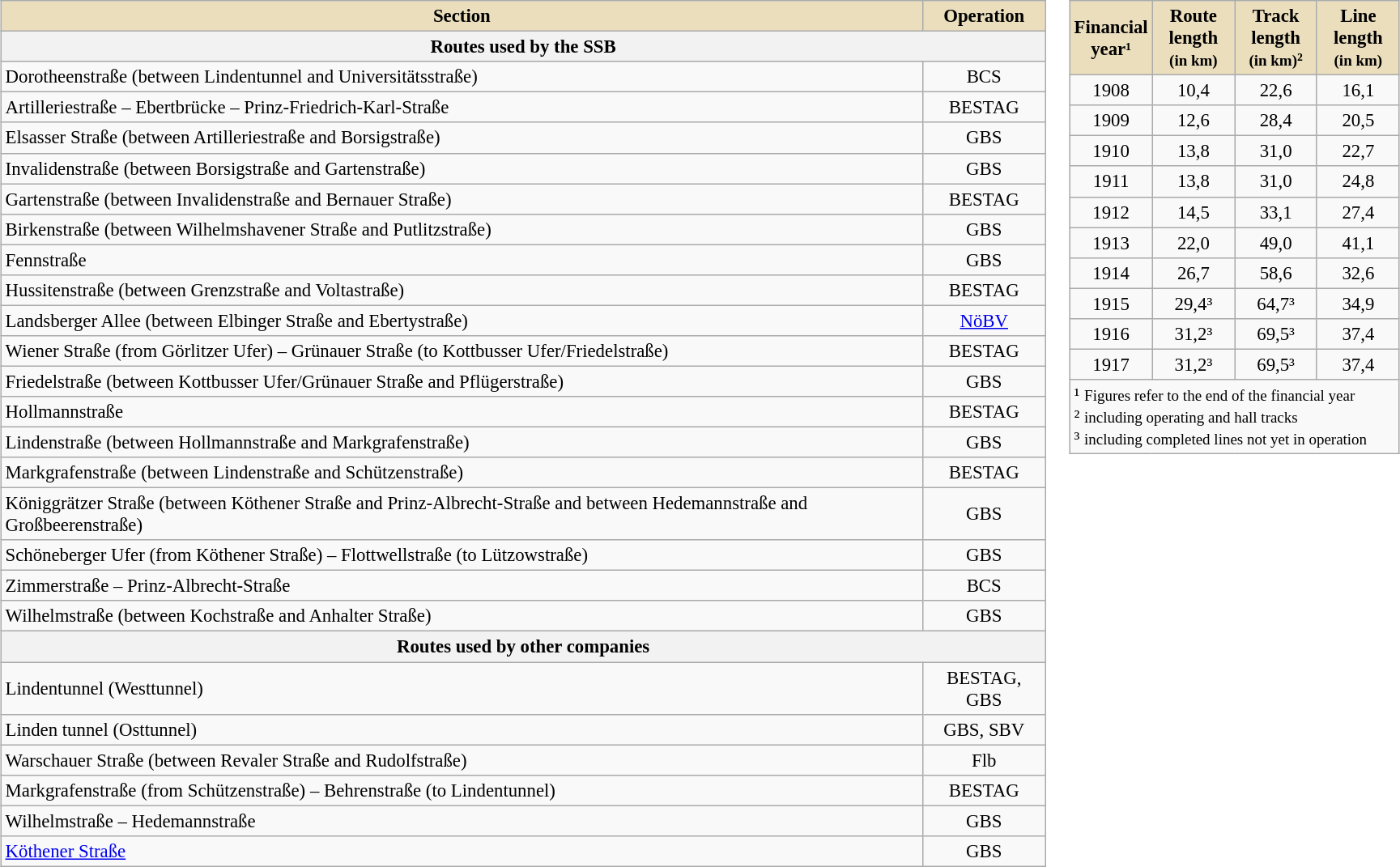<table>
<tr>
<td width="1%">   </td>
<td width="70%" valign="top"><br><table class="wikitable" style="font-size:95%;">
<tr>
<th style="background:#EADEBD;">Section</th>
<th style="background:#EADEBD;">Operation</th>
</tr>
<tr>
<th colspan="2">Routes used by the SSB</th>
</tr>
<tr>
<td>Dorotheenstraße (between Lindentunnel and Universitätsstraße)</td>
<td align="center">BCS</td>
</tr>
<tr>
<td>Artilleriestraße – Ebertbrücke – Prinz-Friedrich-Karl-Straße</td>
<td align="center">BESTAG</td>
</tr>
<tr>
<td>Elsasser Straße (between Artilleriestraße and Borsigstraße)</td>
<td align="center">GBS</td>
</tr>
<tr>
<td>Invalidenstraße (between Borsigstraße and Gartenstraße)</td>
<td align="center">GBS</td>
</tr>
<tr>
<td>Gartenstraße (between Invalidenstraße and Bernauer Straße)</td>
<td align="center">BESTAG</td>
</tr>
<tr>
<td>Birkenstraße (between Wilhelmshavener Straße and Putlitzstraße)</td>
<td align="center">GBS</td>
</tr>
<tr>
<td>Fennstraße</td>
<td align="center">GBS</td>
</tr>
<tr>
<td>Hussitenstraße (between Grenzstraße and Voltastraße)</td>
<td align="center">BESTAG</td>
</tr>
<tr>
<td>Landsberger Allee (between Elbinger Straße and Ebertystraße)</td>
<td align="center"><a href='#'>NöBV</a></td>
</tr>
<tr>
<td>Wiener Straße (from Görlitzer Ufer) – Grünauer Straße (to Kottbusser Ufer/Friedelstraße)</td>
<td align="center">BESTAG</td>
</tr>
<tr>
<td>Friedelstraße (between Kottbusser Ufer/Grünauer Straße and Pflügerstraße)</td>
<td align="center">GBS</td>
</tr>
<tr>
<td>Hollmannstraße</td>
<td align="center">BESTAG</td>
</tr>
<tr>
<td>Lindenstraße (between Hollmannstraße and Markgrafenstraße)</td>
<td align="center">GBS</td>
</tr>
<tr>
<td>Markgrafenstraße (between Lindenstraße and Schützenstraße)</td>
<td align="center">BESTAG</td>
</tr>
<tr>
<td>Königgrätzer Straße (between Köthener Straße and Prinz-Albrecht-Straße and between Hedemannstraße and Großbeerenstraße)</td>
<td align="center">GBS</td>
</tr>
<tr>
<td>Schöneberger Ufer (from Köthener Straße) – Flottwellstraße (to Lützowstraße)</td>
<td align="center">GBS</td>
</tr>
<tr>
<td>Zimmerstraße – Prinz-Albrecht-Straße</td>
<td align="center">BCS</td>
</tr>
<tr>
<td>Wilhelmstraße (between Kochstraße and Anhalter Straße)</td>
<td align="center">GBS</td>
</tr>
<tr>
<th colspan="2">Routes used by other companies</th>
</tr>
<tr>
<td>Lindentunnel (Westtunnel)</td>
<td align="center">BESTAG, GBS</td>
</tr>
<tr>
<td>Linden tunnel (Osttunnel)</td>
<td align="center">GBS, SBV</td>
</tr>
<tr>
<td>Warschauer Straße (between Revaler Straße and Rudolfstraße)</td>
<td align="center">Flb</td>
</tr>
<tr>
<td>Markgrafenstraße (from Schützenstraße) – Behrenstraße (to Lindentunnel)</td>
<td align="center">BESTAG</td>
</tr>
<tr>
<td>Wilhelmstraße – Hedemannstraße</td>
<td align="center">GBS</td>
</tr>
<tr>
<td><a href='#'>Köthener Straße</a></td>
<td align="center">GBS</td>
</tr>
</table>
</td>
<td width="30%" valign="top"><br><table class="wikitable float-right" style="font-size:95%; text-align:center;">
<tr>
<th style="background:#EADEBD;" width="25%">Financial <br>year¹</th>
<th style="background:#EADEBD;" width="25%">Route <br>length<br><small>(in km)</small></th>
<th style="background:#EADEBD;" width="25%">Track <br>length<br><small>(in km)</small>²</th>
<th style="background:#EADEBD;" width="25%">Line <br>length<br><small>(in km)</small></th>
</tr>
<tr>
<td>1908</td>
<td>10,4</td>
<td>22,6</td>
<td>16,1</td>
</tr>
<tr>
<td>1909</td>
<td>12,6</td>
<td>28,4</td>
<td>20,5</td>
</tr>
<tr>
<td>1910</td>
<td>13,8</td>
<td>31,0</td>
<td>22,7</td>
</tr>
<tr>
<td>1911</td>
<td>13,8</td>
<td>31,0</td>
<td>24,8</td>
</tr>
<tr>
<td>1912</td>
<td>14,5</td>
<td>33,1</td>
<td>27,4</td>
</tr>
<tr>
<td>1913</td>
<td>22,0</td>
<td>49,0</td>
<td>41,1</td>
</tr>
<tr>
<td>1914</td>
<td>26,7</td>
<td>58,6</td>
<td>32,6</td>
</tr>
<tr>
<td>1915</td>
<td>29,4³</td>
<td>64,7³</td>
<td>34,9</td>
</tr>
<tr>
<td>1916</td>
<td>31,2³</td>
<td>69,5³</td>
<td>37,4</td>
</tr>
<tr>
<td>1917</td>
<td>31,2³</td>
<td>69,5³</td>
<td>37,4</td>
</tr>
<tr>
<td colspan="4" align="left">¹ <small>Figures refer to the end of the financial year</small><br>² <small>including operating and hall tracks</small><br>³ <small>including completed lines not yet in operation</small></td>
</tr>
</table>
</td>
</tr>
</table>
